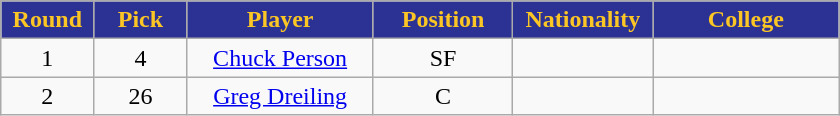<table class="wikitable sortable sortable">
<tr>
<th style="background:#2C3294; color:#fcc624" width="10%">Round</th>
<th style="background:#2C3294; color:#fcc624" width="10%">Pick</th>
<th style="background:#2C3294; color:#fcc624" width="20%">Player</th>
<th style="background:#2C3294; color:#fcc624" width="15%">Position</th>
<th style="background:#2C3294; color:#fcc624" width="15%">Nationality</th>
<th style="background:#2C3294; color:#fcc624" width="20%">College</th>
</tr>
<tr style="text-align: center">
<td>1</td>
<td>4</td>
<td><a href='#'>Chuck Person</a></td>
<td>SF</td>
<td></td>
<td></td>
</tr>
<tr style="text-align: center">
<td>2</td>
<td>26</td>
<td><a href='#'>Greg Dreiling</a></td>
<td>C</td>
<td></td>
<td></td>
</tr>
</table>
